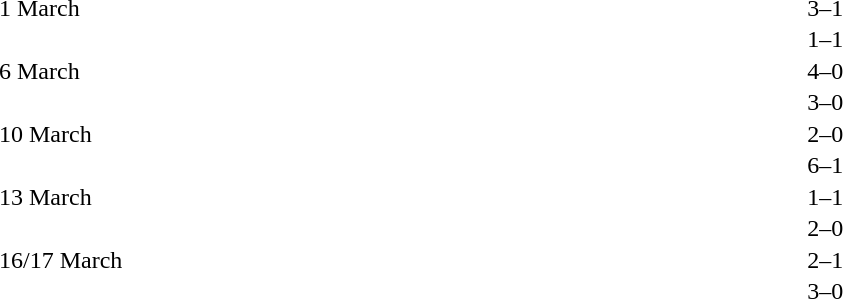<table cellspacing=1 width=70%>
<tr>
<th width=25%></th>
<th width=30%></th>
<th width=15%></th>
<th width=30%></th>
</tr>
<tr>
<td>1 March</td>
<td align=right></td>
<td align=center>3–1</td>
<td></td>
</tr>
<tr>
<td></td>
<td align=right></td>
<td align=center>1–1</td>
<td></td>
</tr>
<tr>
<td>6 March</td>
<td align=right></td>
<td align=center>4–0</td>
<td></td>
</tr>
<tr>
<td></td>
<td align=right></td>
<td align=center>3–0</td>
<td></td>
</tr>
<tr>
<td>10 March</td>
<td align=right></td>
<td align=center>2–0</td>
<td></td>
</tr>
<tr>
<td></td>
<td align=right></td>
<td align=center>6–1</td>
<td></td>
</tr>
<tr>
<td>13 March</td>
<td align=right></td>
<td align=center>1–1</td>
<td></td>
</tr>
<tr>
<td></td>
<td align=right></td>
<td align=center>2–0</td>
<td></td>
</tr>
<tr>
<td>16/17 March</td>
<td align=right></td>
<td align=center>2–1</td>
<td></td>
</tr>
<tr>
<td></td>
<td align=right></td>
<td align=center>3–0</td>
<td></td>
</tr>
</table>
